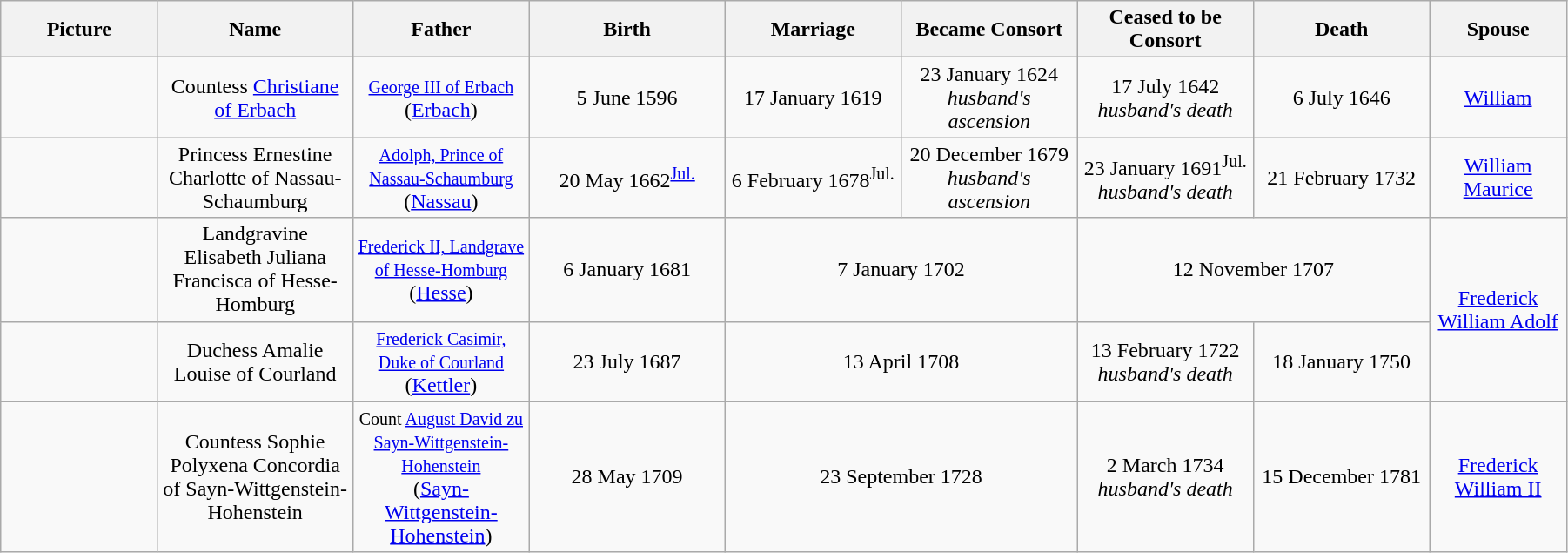<table width=95% class="wikitable">
<tr>
<th width = "8%">Picture</th>
<th width = "10%">Name</th>
<th width = "9%">Father</th>
<th width = "10%">Birth</th>
<th width = "9%">Marriage</th>
<th width = "9%">Became Consort</th>
<th width = "9%">Ceased to be Consort</th>
<th width = "9%">Death</th>
<th width = "7%">Spouse</th>
</tr>
<tr>
<td align="center"></td>
<td align="center">Countess <a href='#'>Christiane of Erbach</a></td>
<td align="center"><small><a href='#'>George III of Erbach</a></small><br>(<a href='#'>Erbach</a>)</td>
<td align="center">5 June 1596</td>
<td align="center">17 January 1619</td>
<td align="center">23 January 1624<br><em>husband's ascension</em></td>
<td align="center">17 July 1642<br><em>husband's death</em></td>
<td align="center">6 July 1646</td>
<td align="center"><a href='#'>William</a></td>
</tr>
<tr>
<td align="center"></td>
<td align="center">Princess Ernestine Charlotte of Nassau-Schaumburg</td>
<td align="center"><small><a href='#'>Adolph, Prince of Nassau-Schaumburg</a></small><br>(<a href='#'>Nassau</a>)</td>
<td align="center">20 May 1662<sup><a href='#'>Jul.</a></sup></td>
<td align="center">6 February 1678<sup>Jul.</sup></td>
<td align="center">20 December 1679<br><em>husband's ascension</em></td>
<td align="center">23 January 1691<sup>Jul.</sup><br><em>husband's death</em></td>
<td align="center">21 February 1732</td>
<td align="center"><a href='#'>William Maurice</a></td>
</tr>
<tr>
<td align="center"></td>
<td align="center">Landgravine Elisabeth Juliana Francisca of Hesse-Homburg</td>
<td align="center"><small><a href='#'>Frederick II, Landgrave of Hesse-Homburg</a></small><br>(<a href='#'>Hesse</a>)</td>
<td align="center">6 January 1681</td>
<td align="center" colspan="2">7 January 1702</td>
<td align="center" colspan="2">12 November 1707</td>
<td align="center" rowspan="2"><a href='#'>Frederick William Adolf</a></td>
</tr>
<tr>
<td align="center"></td>
<td align="center">Duchess Amalie Louise of Courland</td>
<td align="center"><small><a href='#'>Frederick Casimir, Duke of Courland</a></small><br>(<a href='#'>Kettler</a>)</td>
<td align="center">23 July 1687</td>
<td align="center" colspan="2">13 April 1708</td>
<td align="center">13 February 1722<br><em>husband's death</em></td>
<td align="center">18 January 1750</td>
</tr>
<tr>
<td align="center"></td>
<td align="center">Countess Sophie Polyxena Concordia of Sayn-Wittgenstein-Hohenstein</td>
<td align="center"><small>Count <a href='#'>August David zu Sayn-Wittgenstein-Hohenstein</a></small><br>(<a href='#'>Sayn-Wittgenstein-Hohenstein</a>)</td>
<td align="center">28 May 1709</td>
<td align="center" colspan="2">23 September 1728</td>
<td align="center">2 March 1734<br><em>husband's death</em></td>
<td align="center">15 December 1781</td>
<td align="center"><a href='#'>Frederick William II</a></td>
</tr>
</table>
